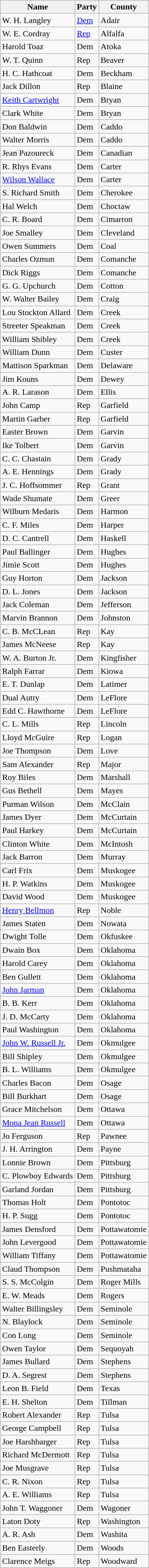<table class="wikitable sortable">
<tr>
<th>Name</th>
<th>Party</th>
<th>County</th>
</tr>
<tr>
<td>W. H. Langley</td>
<td><a href='#'>Dem</a></td>
<td>Adair</td>
</tr>
<tr>
<td>W. E. Cordray</td>
<td><a href='#'>Rep</a></td>
<td>Alfalfa</td>
</tr>
<tr>
<td>Harold Toaz</td>
<td>Dem</td>
<td>Atoka</td>
</tr>
<tr>
<td>W. T. Quinn</td>
<td>Rep</td>
<td>Beaver</td>
</tr>
<tr>
<td>H. C. Hathcoat</td>
<td>Dem</td>
<td>Beckham</td>
</tr>
<tr>
<td>Jack Dillon</td>
<td>Rep</td>
<td>Blaine</td>
</tr>
<tr>
<td><a href='#'>Keith Cartwright</a></td>
<td>Dem</td>
<td>Bryan</td>
</tr>
<tr>
<td>Clark White</td>
<td>Dem</td>
<td>Bryan</td>
</tr>
<tr>
<td>Don Baldwin</td>
<td>Dem</td>
<td>Caddo</td>
</tr>
<tr>
<td>Walter Morris</td>
<td>Dem</td>
<td>Caddo</td>
</tr>
<tr>
<td>Jean Pazoureck</td>
<td>Dem</td>
<td>Canadian</td>
</tr>
<tr>
<td>R. Rhys Evans</td>
<td>Dem</td>
<td>Carter</td>
</tr>
<tr>
<td><a href='#'>Wilson Wallace</a></td>
<td>Dem</td>
<td>Carter</td>
</tr>
<tr>
<td>S. Richard Smith</td>
<td>Dem</td>
<td>Cherokee</td>
</tr>
<tr>
<td>Hal Welch</td>
<td>Dem</td>
<td>Choctaw</td>
</tr>
<tr>
<td>C. R. Board</td>
<td>Dem</td>
<td>Cimarron</td>
</tr>
<tr>
<td>Joe Smalley</td>
<td>Dem</td>
<td>Cleveland</td>
</tr>
<tr>
<td>Owen Summers</td>
<td>Dem</td>
<td>Coal</td>
</tr>
<tr>
<td>Charles Ozmun</td>
<td>Dem</td>
<td>Comanche</td>
</tr>
<tr>
<td>Dick Riggs</td>
<td>Dem</td>
<td>Comanche</td>
</tr>
<tr>
<td>G. G. Upchurch</td>
<td>Dem</td>
<td>Cotton</td>
</tr>
<tr>
<td>W. Walter Bailey</td>
<td>Dem</td>
<td>Craig</td>
</tr>
<tr>
<td>Lou Stockton Allard</td>
<td>Dem</td>
<td>Creek</td>
</tr>
<tr>
<td>Streeter Speakman</td>
<td>Dem</td>
<td>Creek</td>
</tr>
<tr>
<td>William Shibley</td>
<td>Dem</td>
<td>Creek</td>
</tr>
<tr>
<td>William Dunn</td>
<td>Dem</td>
<td>Custer</td>
</tr>
<tr>
<td>Mattison Sparkman</td>
<td>Dem</td>
<td>Delaware</td>
</tr>
<tr>
<td>Jim Kouns</td>
<td>Dem</td>
<td>Dewey</td>
</tr>
<tr>
<td>A. R. Larason</td>
<td>Dem</td>
<td>Ellis</td>
</tr>
<tr>
<td>John Camp</td>
<td>Rep</td>
<td>Garfield</td>
</tr>
<tr>
<td>Martin Garber</td>
<td>Rep</td>
<td>Garfield</td>
</tr>
<tr>
<td>Easter Brown</td>
<td>Dem</td>
<td>Garvin</td>
</tr>
<tr>
<td>Ike Tolbert</td>
<td>Dem</td>
<td>Garvin</td>
</tr>
<tr>
<td>C. C. Chastain</td>
<td>Dem</td>
<td>Grady</td>
</tr>
<tr>
<td>A. E. Hennings</td>
<td>Dem</td>
<td>Grady</td>
</tr>
<tr>
<td>J. C. Hoffsommer</td>
<td>Rep</td>
<td>Grant</td>
</tr>
<tr>
<td>Wade Shumate</td>
<td>Dem</td>
<td>Greer</td>
</tr>
<tr>
<td>Wilburn Medaris</td>
<td>Dem</td>
<td>Harmon</td>
</tr>
<tr>
<td>C. F. Miles</td>
<td>Dem</td>
<td>Harper</td>
</tr>
<tr>
<td>D. C. Cantrell</td>
<td>Dem</td>
<td>Haskell</td>
</tr>
<tr>
<td>Paul Ballinger</td>
<td>Dem</td>
<td>Hughes</td>
</tr>
<tr>
<td>Jimie Scott</td>
<td>Dem</td>
<td>Hughes</td>
</tr>
<tr>
<td>Guy Horton</td>
<td>Dem</td>
<td>Jackson</td>
</tr>
<tr>
<td>D. L. Jones</td>
<td>Dem</td>
<td>Jackson</td>
</tr>
<tr>
<td>Jack Coleman</td>
<td>Dem</td>
<td>Jefferson</td>
</tr>
<tr>
<td>Marvin Brannon</td>
<td>Dem</td>
<td>Johnston</td>
</tr>
<tr>
<td>C. B. McCLean</td>
<td>Rep</td>
<td>Kay</td>
</tr>
<tr>
<td>James McNeese</td>
<td>Rep</td>
<td>Kay</td>
</tr>
<tr>
<td>W. A. Burton Jr.</td>
<td>Dem</td>
<td>Kingfisher</td>
</tr>
<tr>
<td>Ralph Farrar</td>
<td>Dem</td>
<td>Kiowa</td>
</tr>
<tr>
<td>E. T. Dunlap</td>
<td>Dem</td>
<td>Latimer</td>
</tr>
<tr>
<td>Dual Autry</td>
<td>Dem</td>
<td>LeFlore</td>
</tr>
<tr>
<td>Edd C. Hawthorne</td>
<td>Dem</td>
<td>LeFlore</td>
</tr>
<tr>
<td>C. L. Mills</td>
<td>Rep</td>
<td>Lincoln</td>
</tr>
<tr>
<td>Lloyd McGuire</td>
<td>Rep</td>
<td>Logan</td>
</tr>
<tr>
<td>Joe Thompson</td>
<td>Dem</td>
<td>Love</td>
</tr>
<tr>
<td>Sam Alexander</td>
<td>Rep</td>
<td>Major</td>
</tr>
<tr>
<td>Roy Biles</td>
<td>Dem</td>
<td>Marshall</td>
</tr>
<tr>
<td>Gus Bethell</td>
<td>Dem</td>
<td>Mayes</td>
</tr>
<tr>
<td>Purman Wilson</td>
<td>Dem</td>
<td>McClain</td>
</tr>
<tr>
<td>James Dyer</td>
<td>Dem</td>
<td>McCurtain</td>
</tr>
<tr>
<td>Paul Harkey</td>
<td>Dem</td>
<td>McCurtain</td>
</tr>
<tr>
<td>Clinton White</td>
<td>Dem</td>
<td>McIntosh</td>
</tr>
<tr>
<td>Jack Barron</td>
<td>Dem</td>
<td>Murray</td>
</tr>
<tr>
<td>Carl Frix</td>
<td>Dem</td>
<td>Muskogee</td>
</tr>
<tr>
<td>H. P. Watkins</td>
<td>Dem</td>
<td>Muskogee</td>
</tr>
<tr>
<td>David Wood</td>
<td>Dem</td>
<td>Muskogee</td>
</tr>
<tr>
<td><a href='#'>Henry Bellmon</a></td>
<td>Rep</td>
<td>Noble</td>
</tr>
<tr>
<td>James Staten</td>
<td>Dem</td>
<td>Nowata</td>
</tr>
<tr>
<td>Dwight Tolle</td>
<td>Dem</td>
<td>Okfuskee</td>
</tr>
<tr>
<td>Dwain Box</td>
<td>Dem</td>
<td>Oklahoma</td>
</tr>
<tr>
<td>Harold Carey</td>
<td>Dem</td>
<td>Oklahoma</td>
</tr>
<tr>
<td>Ben Gullett</td>
<td>Dem</td>
<td>Oklahoma</td>
</tr>
<tr>
<td><a href='#'>John Jarman</a></td>
<td>Dem</td>
<td>Oklahoma</td>
</tr>
<tr>
<td>B. B. Kerr</td>
<td>Dem</td>
<td>Oklahoma</td>
</tr>
<tr>
<td>J. D. McCarty</td>
<td>Dem</td>
<td>Oklahoma</td>
</tr>
<tr>
<td>Paul Washington</td>
<td>Dem</td>
<td>Oklahoma</td>
</tr>
<tr>
<td><a href='#'>John W. Russell Jr.</a></td>
<td>Dem</td>
<td>Okmulgee</td>
</tr>
<tr>
<td>Bill Shipley</td>
<td>Dem</td>
<td>Okmulgee</td>
</tr>
<tr>
<td>B. L. Williams</td>
<td>Dem</td>
<td>Okmulgee</td>
</tr>
<tr>
<td>Charles Bacon</td>
<td>Dem</td>
<td>Osage</td>
</tr>
<tr>
<td>Bill Burkhart</td>
<td>Dem</td>
<td>Osage</td>
</tr>
<tr>
<td>Grace Mitchelson</td>
<td>Dem</td>
<td>Ottawa</td>
</tr>
<tr>
<td><a href='#'>Mona Jean Russell</a></td>
<td>Dem</td>
<td>Ottawa</td>
</tr>
<tr>
<td>Jo Ferguson</td>
<td>Rep</td>
<td>Pawnee</td>
</tr>
<tr>
<td>J. H. Arrington</td>
<td>Dem</td>
<td>Payne</td>
</tr>
<tr>
<td>Lonnie Brown</td>
<td>Dem</td>
<td>Pittsburg</td>
</tr>
<tr>
<td>C. Plowboy Edwards</td>
<td>Dem</td>
<td>Pittsburg</td>
</tr>
<tr>
<td>Garland Jordan</td>
<td>Dem</td>
<td>Pittsburg</td>
</tr>
<tr>
<td>Thomas Holt</td>
<td>Dem</td>
<td>Pontotoc</td>
</tr>
<tr>
<td>H. P. Sugg</td>
<td>Dem</td>
<td>Pontotoc</td>
</tr>
<tr>
<td>James Densford</td>
<td>Dem</td>
<td>Pottawatomie</td>
</tr>
<tr>
<td>John Levergood</td>
<td>Dem</td>
<td>Pottawatomie</td>
</tr>
<tr>
<td>William Tiffany</td>
<td>Dem</td>
<td>Pottawatomie</td>
</tr>
<tr>
<td>Claud Thompson</td>
<td>Dem</td>
<td>Pushmataha</td>
</tr>
<tr>
<td>S. S. McColgin</td>
<td>Dem</td>
<td>Roger Mills</td>
</tr>
<tr>
<td>E. W. Meads</td>
<td>Dem</td>
<td>Rogers</td>
</tr>
<tr>
<td>Walter Billingsley</td>
<td>Dem</td>
<td>Seminole</td>
</tr>
<tr>
<td>N. Blaylock</td>
<td>Dem</td>
<td>Seminole</td>
</tr>
<tr>
<td>Con Long</td>
<td>Dem</td>
<td>Seminole</td>
</tr>
<tr>
<td>Owen Taylor</td>
<td>Dem</td>
<td>Sequoyah</td>
</tr>
<tr>
<td>James Bullard</td>
<td>Dem</td>
<td>Stephens</td>
</tr>
<tr>
<td>D. A. Segrest</td>
<td>Dem</td>
<td>Stephens</td>
</tr>
<tr>
<td>Leon B. Field</td>
<td>Dem</td>
<td>Texas</td>
</tr>
<tr>
<td>E. H. Shelton</td>
<td>Dem</td>
<td>Tillman</td>
</tr>
<tr>
<td>Robert Alexander</td>
<td>Rep</td>
<td>Tulsa</td>
</tr>
<tr>
<td>George Campbell</td>
<td>Rep</td>
<td>Tulsa</td>
</tr>
<tr>
<td>Joe Harshbarger</td>
<td>Rep</td>
<td>Tulsa</td>
</tr>
<tr>
<td>Richard McDermott</td>
<td>Rep</td>
<td>Tulsa</td>
</tr>
<tr>
<td>Joe Musgrave</td>
<td>Rep</td>
<td>Tulsa</td>
</tr>
<tr>
<td>C. R. Nixon</td>
<td>Rep</td>
<td>Tulsa</td>
</tr>
<tr>
<td>A. E. Williams</td>
<td>Rep</td>
<td>Tulsa</td>
</tr>
<tr>
<td>John T. Waggoner</td>
<td>Dem</td>
<td>Wagoner</td>
</tr>
<tr>
<td>Laton Doty</td>
<td>Rep</td>
<td>Washington</td>
</tr>
<tr>
<td>A. R. Ash</td>
<td>Dem</td>
<td>Washita</td>
</tr>
<tr>
<td>Ben Easterly</td>
<td>Dem</td>
<td>Woods</td>
</tr>
<tr>
<td>Clarence Meigs</td>
<td>Rep</td>
<td>Woodward</td>
</tr>
</table>
